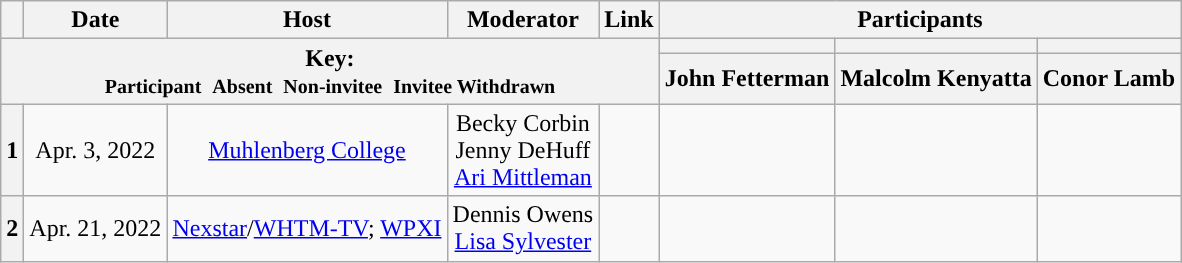<table class="wikitable" style="text-align:center;">
<tr>
<th scope="col"></th>
<th scope="col">Date</th>
<th scope="col">Host</th>
<th scope="col">Moderator</th>
<th scope="col">Link</th>
<th colspan="3" scope="col">Participants</th>
</tr>
<tr>
<th colspan="5" rowspan="2">Key:<br> <small>Participant </small>  <small>Absent </small>  <small>Non-invitee </small>  <small>Invitee  Withdrawn</small></th>
<th scope="col" style="background:"></th>
<th scope="col" style="background:"></th>
<th scope="col" style="background:"></th>
</tr>
<tr>
<th scope="col">John Fetterman</th>
<th scope="col">Malcolm Kenyatta</th>
<th scope="col">Conor Lamb</th>
</tr>
<tr>
<th scope="row">1</th>
<td style="white-space:nowrap;">Apr. 3, 2022</td>
<td style="white-space:nowrap;"><a href='#'>Muhlenberg College</a></td>
<td style="white-space:nowrap;">Becky Corbin<br>Jenny DeHuff<br><a href='#'>Ari Mittleman</a></td>
<td style="white-space:nowrap;"></td>
<td></td>
<td></td>
<td></td>
</tr>
<tr>
<th scope="row">2</th>
<td style="white-space:nowrap;">Apr. 21, 2022</td>
<td style="white-space:nowrap;"><a href='#'>Nexstar</a>/<a href='#'>WHTM-TV</a>; <a href='#'>WPXI</a></td>
<td style="white-space:nowrap;">Dennis Owens<br><a href='#'>Lisa Sylvester</a></td>
<td style="white-space:nowrap;"></td>
<td></td>
<td></td>
<td></td>
</tr>
</table>
